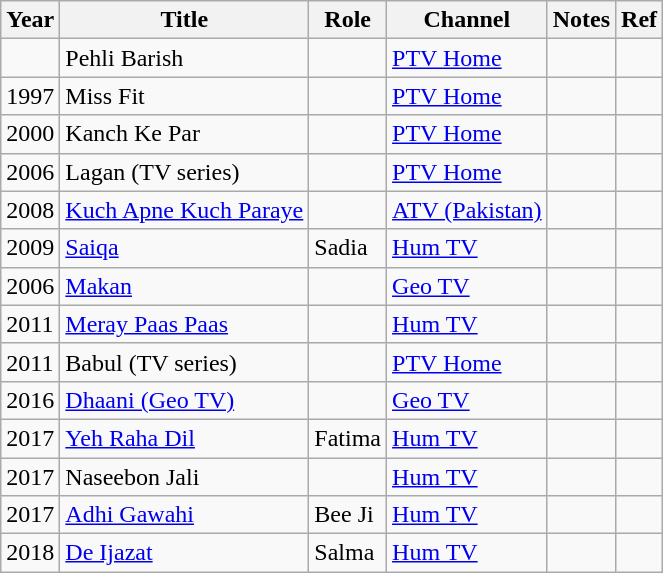<table class="wikitable">
<tr>
<th>Year</th>
<th>Title</th>
<th>Role</th>
<th>Channel</th>
<th>Notes</th>
<th>Ref</th>
</tr>
<tr>
<td></td>
<td>Pehli Barish</td>
<td></td>
<td><a href='#'>PTV Home</a></td>
<td></td>
<td></td>
</tr>
<tr>
<td>1997</td>
<td>Miss Fit</td>
<td></td>
<td><a href='#'>PTV Home</a></td>
<td></td>
<td></td>
</tr>
<tr>
<td>2000</td>
<td>Kanch Ke Par</td>
<td></td>
<td><a href='#'>PTV Home</a></td>
<td></td>
<td></td>
</tr>
<tr>
<td>2006</td>
<td>Lagan (TV series)</td>
<td></td>
<td><a href='#'>PTV Home</a></td>
<td></td>
<td></td>
</tr>
<tr>
<td>2008</td>
<td><a href='#'>Kuch Apne Kuch Paraye</a></td>
<td></td>
<td><a href='#'>ATV (Pakistan)</a></td>
<td></td>
<td></td>
</tr>
<tr>
<td>2009</td>
<td><a href='#'>Saiqa</a></td>
<td>Sadia</td>
<td><a href='#'>Hum TV</a></td>
<td></td>
<td></td>
</tr>
<tr>
<td>2006</td>
<td><a href='#'>Makan</a></td>
<td></td>
<td><a href='#'>Geo TV</a></td>
<td></td>
<td></td>
</tr>
<tr>
<td>2011</td>
<td><a href='#'>Meray Paas Paas</a></td>
<td></td>
<td><a href='#'>Hum TV</a></td>
<td></td>
<td></td>
</tr>
<tr>
<td>2011</td>
<td>Babul (TV series)</td>
<td></td>
<td><a href='#'>PTV Home</a></td>
<td></td>
<td></td>
</tr>
<tr>
<td>2016</td>
<td><a href='#'>Dhaani (Geo TV)</a></td>
<td></td>
<td><a href='#'>Geo TV</a></td>
<td></td>
<td></td>
</tr>
<tr>
<td>2017</td>
<td><a href='#'>Yeh Raha Dil</a></td>
<td>Fatima</td>
<td><a href='#'>Hum TV</a></td>
<td></td>
<td></td>
</tr>
<tr>
<td>2017</td>
<td>Naseebon Jali</td>
<td></td>
<td><a href='#'>Hum TV</a></td>
<td></td>
<td></td>
</tr>
<tr>
<td>2017</td>
<td><a href='#'>Adhi Gawahi</a></td>
<td>Bee Ji</td>
<td><a href='#'>Hum TV</a></td>
<td></td>
<td></td>
</tr>
<tr>
<td>2018</td>
<td><a href='#'>De Ijazat</a></td>
<td>Salma</td>
<td><a href='#'>Hum TV</a></td>
<td></td>
<td></td>
</tr>
</table>
